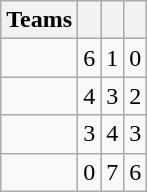<table class="wikitable" style="text-align: center;">
<tr>
<th>Teams</th>
<th></th>
<th></th>
<th></th>
</tr>
<tr>
<td></td>
<td>6</td>
<td>1</td>
<td>0</td>
</tr>
<tr>
<td></td>
<td>4</td>
<td>3</td>
<td>2</td>
</tr>
<tr>
<td></td>
<td>3</td>
<td>4</td>
<td>3</td>
</tr>
<tr>
<td></td>
<td>0</td>
<td>7</td>
<td>6</td>
</tr>
</table>
